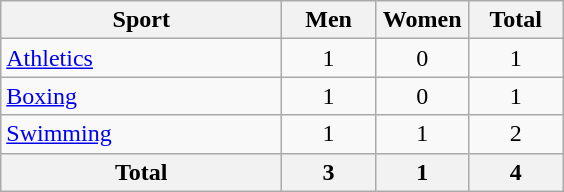<table class="wikitable sortable" style="text-align:center;">
<tr>
<th width=180>Sport</th>
<th width=55>Men</th>
<th width=55>Women</th>
<th width=55>Total</th>
</tr>
<tr>
<td align=left><a href='#'>Athletics</a></td>
<td>1</td>
<td>0</td>
<td>1</td>
</tr>
<tr>
<td align=left><a href='#'>Boxing</a></td>
<td>1</td>
<td>0</td>
<td>1</td>
</tr>
<tr>
<td align=left><a href='#'>Swimming</a></td>
<td>1</td>
<td>1</td>
<td>2</td>
</tr>
<tr>
<th>Total</th>
<th>3</th>
<th>1</th>
<th>4</th>
</tr>
</table>
